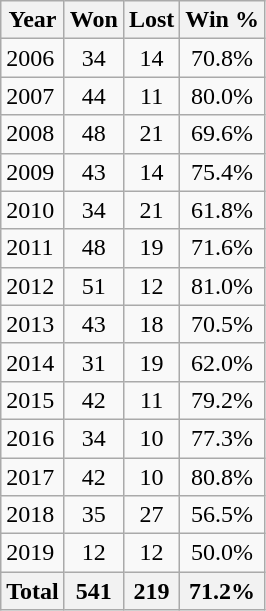<table class="wikitable sortable">
<tr>
<th>Year</th>
<th>Won</th>
<th>Lost</th>
<th>Win %</th>
</tr>
<tr>
<td>2006</td>
<td style="text-align:center;">34</td>
<td style="text-align:center;">14</td>
<td style="text-align:center;">70.8%</td>
</tr>
<tr>
<td>2007</td>
<td style="text-align:center;">44</td>
<td style="text-align:center;">11</td>
<td style="text-align:center;">80.0%</td>
</tr>
<tr>
<td>2008</td>
<td style="text-align:center;">48</td>
<td style="text-align:center;">21</td>
<td style="text-align:center;">69.6%</td>
</tr>
<tr>
<td>2009</td>
<td style="text-align:center;">43</td>
<td style="text-align:center;">14</td>
<td style="text-align:center;">75.4%</td>
</tr>
<tr>
<td>2010</td>
<td style="text-align:center;">34</td>
<td style="text-align:center;">21</td>
<td style="text-align:center;">61.8%</td>
</tr>
<tr>
<td>2011</td>
<td style="text-align:center;">48</td>
<td style="text-align:center;">19</td>
<td style="text-align:center;">71.6%</td>
</tr>
<tr>
<td>2012</td>
<td style="text-align:center;">51</td>
<td style="text-align:center;">12</td>
<td style="text-align:center;">81.0%</td>
</tr>
<tr>
<td>2013</td>
<td style="text-align:center;">43</td>
<td style="text-align:center;">18</td>
<td style="text-align:center;">70.5%</td>
</tr>
<tr>
<td>2014</td>
<td style="text-align:center;">31</td>
<td style="text-align:center;">19</td>
<td style="text-align:center;">62.0%</td>
</tr>
<tr>
<td>2015</td>
<td style="text-align:center;">42</td>
<td style="text-align:center;">11</td>
<td style="text-align:center;">79.2%</td>
</tr>
<tr>
<td>2016</td>
<td style="text-align:center;">34</td>
<td style="text-align:center;">10</td>
<td style="text-align:center;">77.3%</td>
</tr>
<tr>
<td>2017</td>
<td style="text-align:center;">42</td>
<td style="text-align:center;">10</td>
<td style="text-align:center;">80.8%</td>
</tr>
<tr>
<td>2018</td>
<td style="text-align:center;">35</td>
<td style="text-align:center;">27</td>
<td style="text-align:center;">56.5%</td>
</tr>
<tr>
<td>2019</td>
<td style="text-align:center;">12</td>
<td style="text-align:center;">12</td>
<td style="text-align:center;">50.0%</td>
</tr>
<tr>
<th>Total</th>
<th>541</th>
<th>219</th>
<th>71.2%</th>
</tr>
</table>
